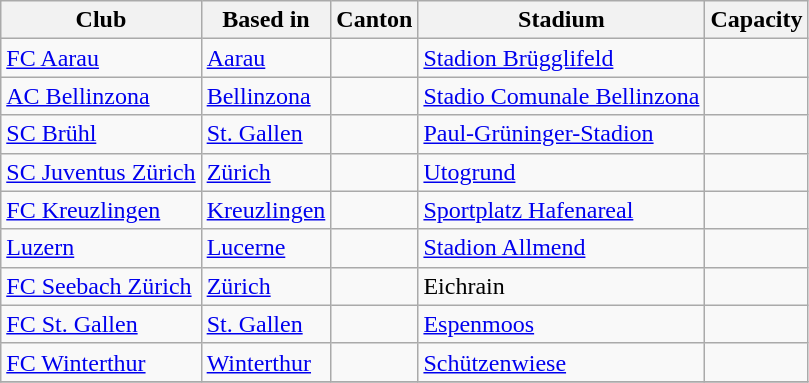<table class="wikitable">
<tr>
<th>Club</th>
<th>Based in</th>
<th>Canton</th>
<th>Stadium</th>
<th>Capacity</th>
</tr>
<tr>
<td><a href='#'>FC Aarau</a></td>
<td><a href='#'>Aarau</a></td>
<td></td>
<td><a href='#'>Stadion Brügglifeld</a></td>
<td></td>
</tr>
<tr>
<td><a href='#'>AC Bellinzona</a></td>
<td><a href='#'>Bellinzona</a></td>
<td></td>
<td><a href='#'>Stadio Comunale Bellinzona</a></td>
<td></td>
</tr>
<tr>
<td><a href='#'>SC Brühl</a></td>
<td><a href='#'>St. Gallen</a></td>
<td></td>
<td><a href='#'>Paul-Grüninger-Stadion</a></td>
<td></td>
</tr>
<tr>
<td><a href='#'>SC Juventus Zürich</a></td>
<td><a href='#'>Zürich</a></td>
<td></td>
<td><a href='#'>Utogrund</a></td>
<td></td>
</tr>
<tr>
<td><a href='#'>FC Kreuzlingen</a></td>
<td><a href='#'>Kreuzlingen</a></td>
<td></td>
<td><a href='#'>Sportplatz Hafenareal</a></td>
<td></td>
</tr>
<tr>
<td><a href='#'>Luzern</a></td>
<td><a href='#'>Lucerne</a></td>
<td></td>
<td><a href='#'>Stadion Allmend</a></td>
<td></td>
</tr>
<tr>
<td><a href='#'>FC Seebach Zürich</a></td>
<td><a href='#'>Zürich</a></td>
<td></td>
<td>Eichrain</td>
<td></td>
</tr>
<tr>
<td><a href='#'>FC St. Gallen</a></td>
<td><a href='#'>St. Gallen</a></td>
<td></td>
<td><a href='#'>Espenmoos</a></td>
<td></td>
</tr>
<tr>
<td><a href='#'>FC Winterthur</a></td>
<td><a href='#'>Winterthur</a></td>
<td></td>
<td><a href='#'>Schützenwiese</a></td>
<td></td>
</tr>
<tr>
</tr>
</table>
